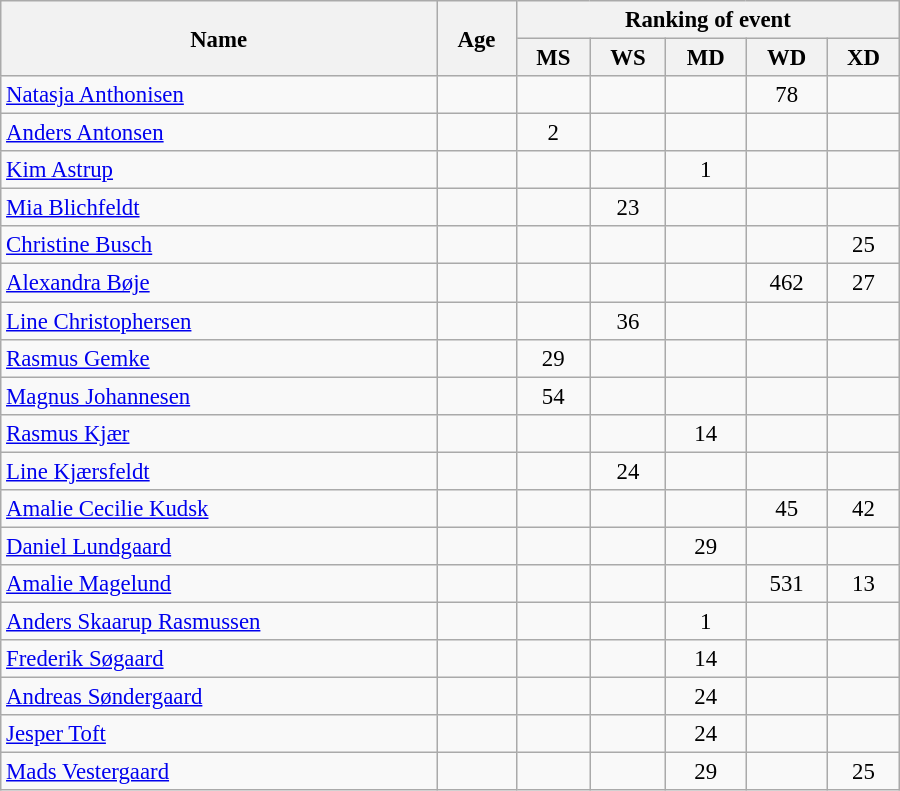<table class="wikitable" style="width:600px; font-size:95%; text-align:center">
<tr>
<th rowspan="2" align="left">Name</th>
<th rowspan="2" align="left">Age</th>
<th colspan="5" align="center">Ranking of event</th>
</tr>
<tr>
<th align="left">MS</th>
<th align="left">WS</th>
<th align="left">MD</th>
<th align="left">WD</th>
<th align="left">XD</th>
</tr>
<tr>
<td align="left"><a href='#'>Natasja Anthonisen</a></td>
<td align="left"></td>
<td></td>
<td></td>
<td></td>
<td>78</td>
<td></td>
</tr>
<tr>
<td align="left"><a href='#'>Anders Antonsen</a></td>
<td align="left"></td>
<td>2</td>
<td></td>
<td></td>
<td></td>
<td></td>
</tr>
<tr>
<td align="left"><a href='#'>Kim Astrup</a></td>
<td align="left"></td>
<td></td>
<td></td>
<td>1</td>
<td></td>
<td></td>
</tr>
<tr>
<td align="left"><a href='#'>Mia Blichfeldt</a></td>
<td align="left"></td>
<td></td>
<td>23</td>
<td></td>
<td></td>
<td></td>
</tr>
<tr>
<td align="left"><a href='#'>Christine Busch</a></td>
<td align="left"></td>
<td></td>
<td></td>
<td></td>
<td></td>
<td>25</td>
</tr>
<tr>
<td align="left"><a href='#'>Alexandra Bøje</a></td>
<td align="left"></td>
<td></td>
<td></td>
<td></td>
<td>462</td>
<td>27</td>
</tr>
<tr>
<td align="left"><a href='#'>Line Christophersen</a></td>
<td align="left"></td>
<td></td>
<td>36</td>
<td></td>
<td></td>
<td></td>
</tr>
<tr>
<td align="left"><a href='#'>Rasmus Gemke</a></td>
<td align="left"></td>
<td>29</td>
<td></td>
<td></td>
<td></td>
<td></td>
</tr>
<tr>
<td align="left"><a href='#'>Magnus Johannesen</a></td>
<td align="left"></td>
<td>54</td>
<td></td>
<td></td>
<td></td>
<td></td>
</tr>
<tr>
<td align="left"><a href='#'>Rasmus Kjær</a></td>
<td align="left"></td>
<td></td>
<td></td>
<td>14</td>
<td></td>
<td></td>
</tr>
<tr>
<td align="left"><a href='#'>Line Kjærsfeldt</a></td>
<td align="left"></td>
<td></td>
<td>24</td>
<td></td>
<td></td>
<td></td>
</tr>
<tr>
<td align="left"><a href='#'>Amalie Cecilie Kudsk</a></td>
<td align="left"></td>
<td></td>
<td></td>
<td></td>
<td>45</td>
<td>42</td>
</tr>
<tr>
<td align="left"><a href='#'>Daniel Lundgaard</a></td>
<td align="left"></td>
<td></td>
<td></td>
<td>29</td>
<td></td>
<td></td>
</tr>
<tr>
<td align="left"><a href='#'>Amalie Magelund</a></td>
<td align="left"></td>
<td></td>
<td></td>
<td></td>
<td>531</td>
<td>13</td>
</tr>
<tr>
<td align="left"><a href='#'>Anders Skaarup Rasmussen</a></td>
<td align="left"></td>
<td></td>
<td></td>
<td>1</td>
<td></td>
<td></td>
</tr>
<tr>
<td align="left"><a href='#'>Frederik Søgaard</a></td>
<td align="left"></td>
<td></td>
<td></td>
<td>14</td>
<td></td>
<td></td>
</tr>
<tr>
<td align="left"><a href='#'>Andreas Søndergaard</a></td>
<td align="left"></td>
<td></td>
<td></td>
<td>24</td>
<td></td>
<td></td>
</tr>
<tr>
<td align="left"><a href='#'>Jesper Toft</a></td>
<td align="left"></td>
<td></td>
<td></td>
<td>24</td>
<td></td>
<td></td>
</tr>
<tr>
<td align="left"><a href='#'>Mads Vestergaard</a></td>
<td align="left"></td>
<td></td>
<td></td>
<td>29</td>
<td></td>
<td>25</td>
</tr>
</table>
